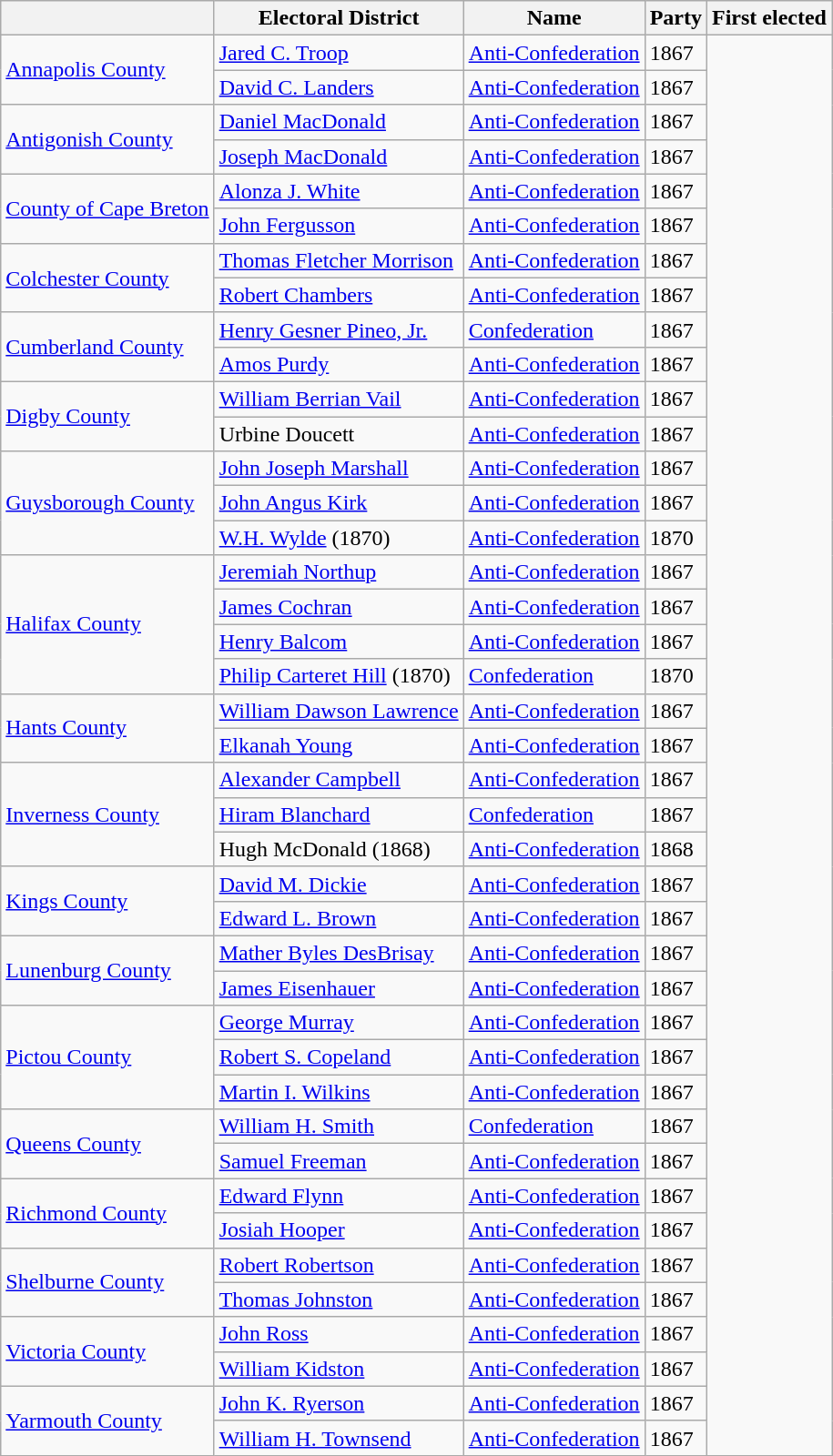<table class="wikitable sortable">
<tr>
<th></th>
<th>Electoral District</th>
<th>Name</th>
<th>Party</th>
<th>First elected</th>
</tr>
<tr>
<td rowspan=2><a href='#'>Annapolis County</a></td>
<td><a href='#'>Jared C. Troop</a></td>
<td><a href='#'>Anti-Confederation</a></td>
<td>1867</td>
</tr>
<tr>
<td><a href='#'>David C. Landers</a></td>
<td><a href='#'>Anti-Confederation</a></td>
<td>1867</td>
</tr>
<tr>
<td rowspan=2><a href='#'>Antigonish County</a></td>
<td><a href='#'>Daniel MacDonald</a></td>
<td><a href='#'>Anti-Confederation</a></td>
<td>1867</td>
</tr>
<tr>
<td><a href='#'>Joseph MacDonald</a></td>
<td><a href='#'>Anti-Confederation</a></td>
<td>1867</td>
</tr>
<tr>
<td rowspan=2><a href='#'>County of Cape Breton</a></td>
<td><a href='#'>Alonza J. White</a></td>
<td><a href='#'>Anti-Confederation</a></td>
<td>1867</td>
</tr>
<tr>
<td><a href='#'>John Fergusson</a></td>
<td><a href='#'>Anti-Confederation</a></td>
<td>1867</td>
</tr>
<tr>
<td rowspan=2><a href='#'>Colchester County</a></td>
<td><a href='#'>Thomas Fletcher Morrison</a></td>
<td><a href='#'>Anti-Confederation</a></td>
<td>1867</td>
</tr>
<tr>
<td><a href='#'>Robert Chambers</a></td>
<td><a href='#'>Anti-Confederation</a></td>
<td>1867</td>
</tr>
<tr>
<td rowspan=2><a href='#'>Cumberland County</a></td>
<td><a href='#'>Henry Gesner Pineo, Jr.</a></td>
<td><a href='#'>Confederation</a></td>
<td>1867</td>
</tr>
<tr>
<td><a href='#'>Amos Purdy</a></td>
<td><a href='#'>Anti-Confederation</a></td>
<td>1867</td>
</tr>
<tr>
<td rowspan=2><a href='#'>Digby County</a></td>
<td><a href='#'>William Berrian Vail</a></td>
<td><a href='#'>Anti-Confederation</a></td>
<td>1867</td>
</tr>
<tr>
<td>Urbine Doucett</td>
<td><a href='#'>Anti-Confederation</a></td>
<td>1867</td>
</tr>
<tr>
<td rowspan=3><a href='#'>Guysborough County</a></td>
<td><a href='#'>John Joseph Marshall</a></td>
<td><a href='#'>Anti-Confederation</a></td>
<td>1867</td>
</tr>
<tr>
<td><a href='#'>John Angus Kirk</a></td>
<td><a href='#'>Anti-Confederation</a></td>
<td>1867</td>
</tr>
<tr>
<td><a href='#'>W.H. Wylde</a> (1870)</td>
<td><a href='#'>Anti-Confederation</a></td>
<td>1870</td>
</tr>
<tr>
<td rowspan=4><a href='#'>Halifax County</a></td>
<td><a href='#'>Jeremiah Northup</a></td>
<td><a href='#'>Anti-Confederation</a></td>
<td>1867</td>
</tr>
<tr>
<td><a href='#'>James Cochran</a></td>
<td><a href='#'>Anti-Confederation</a></td>
<td>1867</td>
</tr>
<tr>
<td><a href='#'>Henry Balcom</a></td>
<td><a href='#'>Anti-Confederation</a></td>
<td>1867</td>
</tr>
<tr>
<td><a href='#'>Philip Carteret Hill</a> (1870)</td>
<td><a href='#'>Confederation</a></td>
<td>1870</td>
</tr>
<tr>
<td rowspan=2><a href='#'>Hants County</a></td>
<td><a href='#'>William Dawson Lawrence</a></td>
<td><a href='#'>Anti-Confederation</a></td>
<td>1867</td>
</tr>
<tr>
<td><a href='#'>Elkanah Young</a></td>
<td><a href='#'>Anti-Confederation</a></td>
<td>1867</td>
</tr>
<tr>
<td rowspan=3><a href='#'>Inverness County</a></td>
<td><a href='#'>Alexander Campbell</a></td>
<td><a href='#'>Anti-Confederation</a></td>
<td>1867</td>
</tr>
<tr>
<td><a href='#'>Hiram Blanchard</a></td>
<td><a href='#'>Confederation</a></td>
<td>1867</td>
</tr>
<tr>
<td>Hugh McDonald (1868)</td>
<td><a href='#'>Anti-Confederation</a></td>
<td>1868</td>
</tr>
<tr>
<td rowspan=2><a href='#'>Kings County</a></td>
<td><a href='#'>David M. Dickie</a></td>
<td><a href='#'>Anti-Confederation</a></td>
<td>1867</td>
</tr>
<tr>
<td><a href='#'>Edward L. Brown</a></td>
<td><a href='#'>Anti-Confederation</a></td>
<td>1867</td>
</tr>
<tr>
<td rowspan=2><a href='#'>Lunenburg County</a></td>
<td><a href='#'>Mather Byles DesBrisay</a></td>
<td><a href='#'>Anti-Confederation</a></td>
<td>1867</td>
</tr>
<tr>
<td><a href='#'>James Eisenhauer</a></td>
<td><a href='#'>Anti-Confederation</a></td>
<td>1867</td>
</tr>
<tr>
<td rowspan=3><a href='#'>Pictou County</a></td>
<td><a href='#'>George Murray</a></td>
<td><a href='#'>Anti-Confederation</a></td>
<td>1867</td>
</tr>
<tr>
<td><a href='#'>Robert S. Copeland</a></td>
<td><a href='#'>Anti-Confederation</a></td>
<td>1867</td>
</tr>
<tr>
<td><a href='#'>Martin I. Wilkins</a></td>
<td><a href='#'>Anti-Confederation</a></td>
<td>1867</td>
</tr>
<tr>
<td rowspan=2><a href='#'>Queens County</a></td>
<td><a href='#'>William H. Smith</a></td>
<td><a href='#'>Confederation</a></td>
<td>1867</td>
</tr>
<tr>
<td><a href='#'>Samuel Freeman</a></td>
<td><a href='#'>Anti-Confederation</a></td>
<td>1867</td>
</tr>
<tr>
<td rowspan=2><a href='#'>Richmond County</a></td>
<td><a href='#'>Edward Flynn</a></td>
<td><a href='#'>Anti-Confederation</a></td>
<td>1867</td>
</tr>
<tr>
<td><a href='#'>Josiah Hooper</a></td>
<td><a href='#'>Anti-Confederation</a></td>
<td>1867</td>
</tr>
<tr>
<td rowspan=2><a href='#'>Shelburne County</a></td>
<td><a href='#'>Robert Robertson</a></td>
<td><a href='#'>Anti-Confederation</a></td>
<td>1867</td>
</tr>
<tr>
<td><a href='#'>Thomas Johnston</a></td>
<td><a href='#'>Anti-Confederation</a></td>
<td>1867</td>
</tr>
<tr>
<td rowspan=2><a href='#'>Victoria County</a></td>
<td><a href='#'>John Ross</a></td>
<td><a href='#'>Anti-Confederation</a></td>
<td>1867</td>
</tr>
<tr>
<td><a href='#'>William Kidston</a></td>
<td><a href='#'>Anti-Confederation</a></td>
<td>1867</td>
</tr>
<tr>
<td rowspan=2><a href='#'>Yarmouth County</a></td>
<td><a href='#'>John K. Ryerson</a></td>
<td><a href='#'>Anti-Confederation</a></td>
<td>1867</td>
</tr>
<tr>
<td><a href='#'>William H. Townsend</a></td>
<td><a href='#'>Anti-Confederation</a></td>
<td>1867</td>
</tr>
</table>
